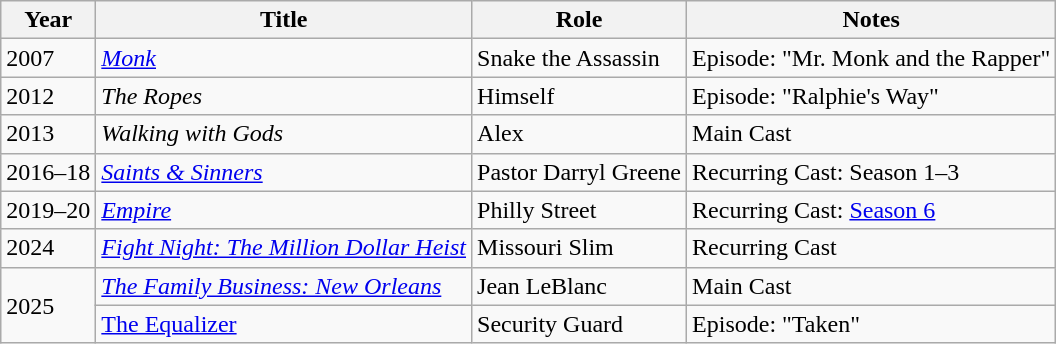<table class="wikitable sortable">
<tr>
<th>Year</th>
<th>Title</th>
<th>Role</th>
<th>Notes</th>
</tr>
<tr>
<td>2007</td>
<td><em><a href='#'>Monk</a></em></td>
<td>Snake the Assassin</td>
<td>Episode: "Mr. Monk and the Rapper"</td>
</tr>
<tr>
<td>2012</td>
<td><em>The Ropes</em></td>
<td>Himself</td>
<td>Episode: "Ralphie's Way"</td>
</tr>
<tr>
<td>2013</td>
<td><em>Walking with Gods</em></td>
<td>Alex</td>
<td>Main Cast</td>
</tr>
<tr>
<td>2016–18</td>
<td><em><a href='#'>Saints & Sinners</a></em></td>
<td>Pastor Darryl Greene</td>
<td>Recurring Cast: Season 1–3</td>
</tr>
<tr>
<td>2019–20</td>
<td><em><a href='#'>Empire</a></em></td>
<td>Philly Street</td>
<td>Recurring Cast: <a href='#'>Season 6</a></td>
</tr>
<tr>
<td>2024</td>
<td><em><a href='#'>Fight Night: The Million Dollar Heist</a></em></td>
<td>Missouri Slim</td>
<td>Recurring Cast</td>
</tr>
<tr>
<td rowspan=2>2025</td>
<td><em><a href='#'>The Family Business: New Orleans</a></td>
<td>Jean LeBlanc</td>
<td>Main Cast</td>
</tr>
<tr>
<td></em><a href='#'>The Equalizer</a><em></td>
<td>Security Guard</td>
<td>Episode: "Taken"</td>
</tr>
</table>
